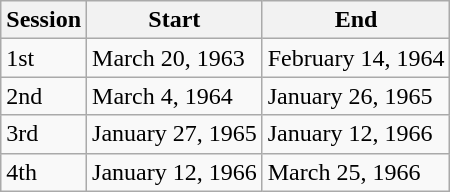<table class="wikitable">
<tr>
<th>Session</th>
<th>Start</th>
<th>End</th>
</tr>
<tr>
<td>1st</td>
<td>March 20, 1963</td>
<td>February 14, 1964</td>
</tr>
<tr>
<td>2nd</td>
<td>March 4, 1964</td>
<td>January 26, 1965</td>
</tr>
<tr>
<td>3rd</td>
<td>January 27, 1965</td>
<td>January 12, 1966</td>
</tr>
<tr>
<td>4th</td>
<td>January 12, 1966</td>
<td>March 25, 1966</td>
</tr>
</table>
